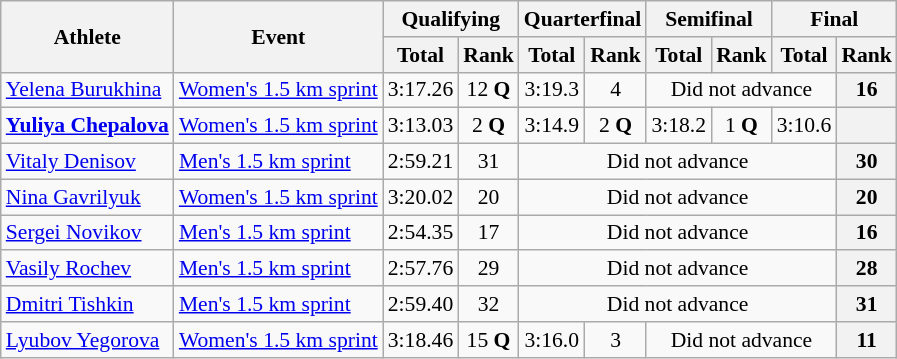<table class="wikitable" style="font-size:90%">
<tr>
<th rowspan="2">Athlete</th>
<th rowspan="2">Event</th>
<th colspan="2">Qualifying</th>
<th colspan="2">Quarterfinal</th>
<th colspan="2">Semifinal</th>
<th colspan="2">Final</th>
</tr>
<tr>
<th>Total</th>
<th>Rank</th>
<th>Total</th>
<th>Rank</th>
<th>Total</th>
<th>Rank</th>
<th>Total</th>
<th>Rank</th>
</tr>
<tr>
<td><a href='#'>Yelena Burukhina</a></td>
<td><a href='#'>Women's 1.5 km sprint</a></td>
<td align="center">3:17.26</td>
<td align="center">12 <strong>Q</strong></td>
<td align="center">3:19.3</td>
<td align="center">4</td>
<td colspan=3 align="center">Did not advance</td>
<th align="center">16</th>
</tr>
<tr>
<td><strong><a href='#'>Yuliya Chepalova</a></strong></td>
<td><a href='#'>Women's 1.5 km sprint</a></td>
<td align="center">3:13.03</td>
<td align="center">2 <strong>Q</strong></td>
<td align="center">3:14.9</td>
<td align="center">2 <strong>Q</strong></td>
<td align="center">3:18.2</td>
<td align="center">1 <strong>Q</strong></td>
<td align="center">3:10.6</td>
<th align="center"></th>
</tr>
<tr>
<td><a href='#'>Vitaly Denisov</a></td>
<td><a href='#'>Men's 1.5 km sprint</a></td>
<td align="center">2:59.21</td>
<td align="center">31</td>
<td colspan=5 align="center">Did not advance</td>
<th align="center">30</th>
</tr>
<tr>
<td><a href='#'>Nina Gavrilyuk</a></td>
<td><a href='#'>Women's 1.5 km sprint</a></td>
<td align="center">3:20.02</td>
<td align="center">20</td>
<td colspan=5 align="center">Did not advance</td>
<th align="center">20</th>
</tr>
<tr>
<td><a href='#'>Sergei Novikov</a></td>
<td><a href='#'>Men's 1.5 km sprint</a></td>
<td align="center">2:54.35</td>
<td align="center">17</td>
<td colspan=5 align="center">Did not advance</td>
<th align="center">16</th>
</tr>
<tr>
<td><a href='#'>Vasily Rochev</a></td>
<td><a href='#'>Men's 1.5 km sprint</a></td>
<td align="center">2:57.76</td>
<td align="center">29</td>
<td colspan=5 align="center">Did not advance</td>
<th align="center">28</th>
</tr>
<tr>
<td><a href='#'>Dmitri Tishkin</a></td>
<td><a href='#'>Men's 1.5 km sprint</a></td>
<td align="center">2:59.40</td>
<td align="center">32</td>
<td colspan=5 align="center">Did not advance</td>
<th align="center">31</th>
</tr>
<tr>
<td><a href='#'>Lyubov Yegorova</a></td>
<td><a href='#'>Women's 1.5 km sprint</a></td>
<td align="center">3:18.46</td>
<td align="center">15 <strong>Q</strong></td>
<td align="center">3:16.0</td>
<td align="center">3</td>
<td colspan=3 align="center">Did not advance</td>
<th align="center">11</th>
</tr>
</table>
